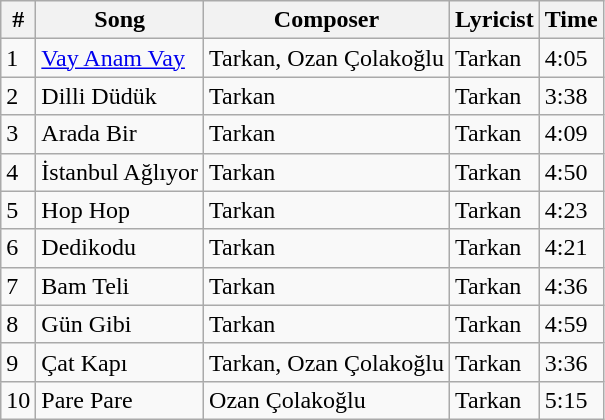<table class="wikitable">
<tr>
<th align="center">#</th>
<th align="center">Song</th>
<th align="center">Composer</th>
<th align="center">Lyricist</th>
<th align="center">Time</th>
</tr>
<tr>
<td>1</td>
<td><a href='#'>Vay Anam Vay</a></td>
<td>Tarkan, Ozan Çolakoğlu</td>
<td>Tarkan</td>
<td>4:05</td>
</tr>
<tr>
<td>2</td>
<td>Dilli Düdük</td>
<td>Tarkan</td>
<td>Tarkan</td>
<td>3:38</td>
</tr>
<tr>
<td>3</td>
<td>Arada Bir</td>
<td>Tarkan</td>
<td>Tarkan</td>
<td>4:09</td>
</tr>
<tr>
<td>4</td>
<td>İstanbul Ağlıyor</td>
<td>Tarkan</td>
<td>Tarkan</td>
<td>4:50</td>
</tr>
<tr>
<td>5</td>
<td>Hop Hop</td>
<td>Tarkan</td>
<td>Tarkan</td>
<td>4:23</td>
</tr>
<tr>
<td>6</td>
<td>Dedikodu</td>
<td>Tarkan</td>
<td>Tarkan</td>
<td>4:21</td>
</tr>
<tr>
<td>7</td>
<td>Bam Teli</td>
<td>Tarkan</td>
<td>Tarkan</td>
<td>4:36</td>
</tr>
<tr>
<td>8</td>
<td>Gün Gibi</td>
<td>Tarkan</td>
<td>Tarkan</td>
<td>4:59</td>
</tr>
<tr>
<td>9</td>
<td>Çat Kapı</td>
<td>Tarkan, Ozan Çolakoğlu</td>
<td>Tarkan</td>
<td>3:36</td>
</tr>
<tr>
<td>10</td>
<td>Pare Pare</td>
<td>Ozan Çolakoğlu</td>
<td>Tarkan</td>
<td>5:15</td>
</tr>
</table>
